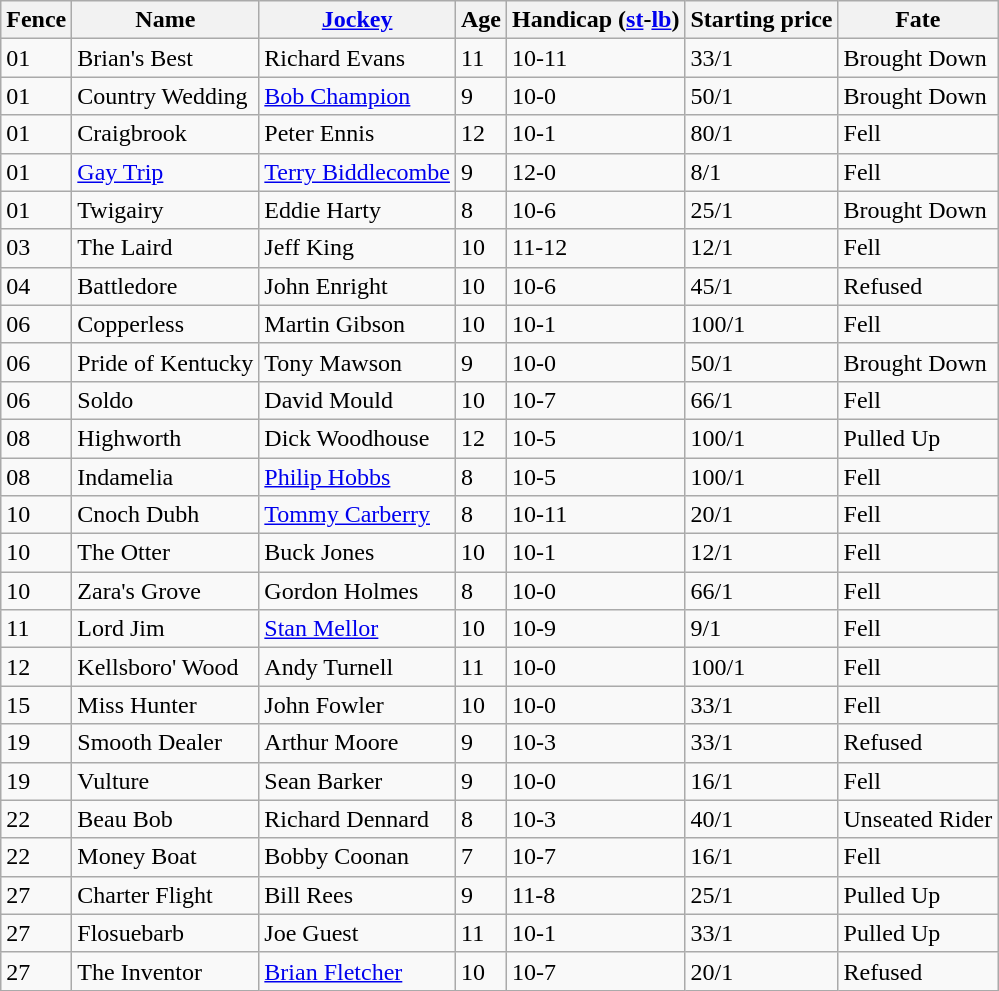<table class="wikitable sortable">
<tr>
<th>Fence</th>
<th>Name</th>
<th><a href='#'>Jockey</a></th>
<th>Age</th>
<th>Handicap (<a href='#'>st</a>-<a href='#'>lb</a>)</th>
<th>Starting price</th>
<th>Fate</th>
</tr>
<tr>
<td>01</td>
<td>Brian's Best</td>
<td>Richard Evans</td>
<td>11</td>
<td>10-11</td>
<td>33/1</td>
<td>Brought Down</td>
</tr>
<tr>
<td>01</td>
<td>Country Wedding</td>
<td><a href='#'>Bob Champion</a></td>
<td>9</td>
<td>10-0</td>
<td>50/1</td>
<td>Brought Down</td>
</tr>
<tr>
<td>01</td>
<td>Craigbrook</td>
<td>Peter Ennis</td>
<td>12</td>
<td>10-1</td>
<td>80/1</td>
<td>Fell</td>
</tr>
<tr>
<td>01</td>
<td><a href='#'>Gay Trip</a></td>
<td><a href='#'>Terry Biddlecombe</a></td>
<td>9</td>
<td>12-0</td>
<td>8/1</td>
<td>Fell</td>
</tr>
<tr>
<td>01</td>
<td>Twigairy</td>
<td>Eddie Harty</td>
<td>8</td>
<td>10-6</td>
<td>25/1</td>
<td>Brought Down</td>
</tr>
<tr>
<td>03</td>
<td>The Laird</td>
<td>Jeff King</td>
<td>10</td>
<td>11-12</td>
<td>12/1</td>
<td>Fell</td>
</tr>
<tr>
<td>04</td>
<td>Battledore</td>
<td>John Enright</td>
<td>10</td>
<td>10-6</td>
<td>45/1</td>
<td>Refused</td>
</tr>
<tr>
<td>06</td>
<td>Copperless</td>
<td>Martin Gibson</td>
<td>10</td>
<td>10-1</td>
<td>100/1</td>
<td>Fell</td>
</tr>
<tr>
<td>06</td>
<td>Pride of Kentucky</td>
<td>Tony Mawson</td>
<td>9</td>
<td>10-0</td>
<td>50/1</td>
<td>Brought Down</td>
</tr>
<tr>
<td>06</td>
<td>Soldo</td>
<td>David Mould</td>
<td>10</td>
<td>10-7</td>
<td>66/1</td>
<td>Fell</td>
</tr>
<tr>
<td>08</td>
<td>Highworth</td>
<td>Dick Woodhouse</td>
<td>12</td>
<td>10-5</td>
<td>100/1</td>
<td>Pulled Up</td>
</tr>
<tr>
<td>08</td>
<td>Indamelia</td>
<td><a href='#'>Philip Hobbs</a></td>
<td>8</td>
<td>10-5</td>
<td>100/1</td>
<td>Fell</td>
</tr>
<tr>
<td>10</td>
<td>Cnoch Dubh</td>
<td><a href='#'>Tommy Carberry</a></td>
<td>8</td>
<td>10-11</td>
<td>20/1</td>
<td>Fell</td>
</tr>
<tr>
<td>10</td>
<td>The Otter</td>
<td>Buck Jones</td>
<td>10</td>
<td>10-1</td>
<td>12/1</td>
<td>Fell</td>
</tr>
<tr>
<td>10</td>
<td>Zara's Grove</td>
<td>Gordon Holmes</td>
<td>8</td>
<td>10-0</td>
<td>66/1</td>
<td>Fell</td>
</tr>
<tr>
<td>11</td>
<td>Lord Jim</td>
<td><a href='#'>Stan Mellor</a></td>
<td>10</td>
<td>10-9</td>
<td>9/1</td>
<td>Fell</td>
</tr>
<tr>
<td>12</td>
<td>Kellsboro' Wood</td>
<td>Andy Turnell</td>
<td>11</td>
<td>10-0</td>
<td>100/1</td>
<td>Fell</td>
</tr>
<tr>
<td>15</td>
<td>Miss Hunter</td>
<td>John Fowler</td>
<td>10</td>
<td>10-0</td>
<td>33/1</td>
<td>Fell</td>
</tr>
<tr>
<td>19</td>
<td>Smooth Dealer</td>
<td>Arthur Moore</td>
<td>9</td>
<td>10-3</td>
<td>33/1</td>
<td>Refused</td>
</tr>
<tr>
<td>19</td>
<td>Vulture</td>
<td>Sean Barker</td>
<td>9</td>
<td>10-0</td>
<td>16/1</td>
<td>Fell</td>
</tr>
<tr>
<td>22</td>
<td>Beau Bob</td>
<td>Richard Dennard</td>
<td>8</td>
<td>10-3</td>
<td>40/1</td>
<td>Unseated Rider</td>
</tr>
<tr>
<td>22</td>
<td>Money Boat</td>
<td>Bobby Coonan</td>
<td>7</td>
<td>10-7</td>
<td>16/1</td>
<td>Fell</td>
</tr>
<tr>
<td>27</td>
<td>Charter Flight</td>
<td>Bill Rees</td>
<td>9</td>
<td>11-8</td>
<td>25/1</td>
<td>Pulled Up</td>
</tr>
<tr>
<td>27</td>
<td>Flosuebarb</td>
<td>Joe Guest</td>
<td>11</td>
<td>10-1</td>
<td>33/1</td>
<td>Pulled Up</td>
</tr>
<tr>
<td>27</td>
<td>The Inventor</td>
<td><a href='#'>Brian Fletcher</a></td>
<td>10</td>
<td>10-7</td>
<td>20/1</td>
<td>Refused</td>
</tr>
</table>
